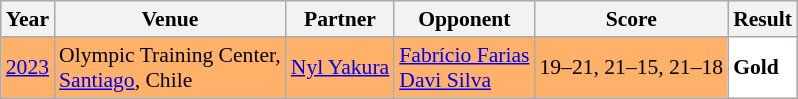<table class="sortable wikitable" style="font-size: 90%;">
<tr>
<th>Year</th>
<th>Venue</th>
<th>Partner</th>
<th>Opponent</th>
<th>Score</th>
<th>Result</th>
</tr>
<tr style="background:#FFB069">
<td align="center"><a href='#'>2023</a></td>
<td align="left">Olympic Training Center,<br><a href='#'>Santiago</a>, Chile</td>
<td align="left"> <a href='#'>Nyl Yakura</a></td>
<td align="left"> <a href='#'>Fabrício Farias</a><br> <a href='#'>Davi Silva</a></td>
<td align="left">19–21, 21–15, 21–18</td>
<td style="text-align:left; background:white"> <strong>Gold</strong></td>
</tr>
</table>
